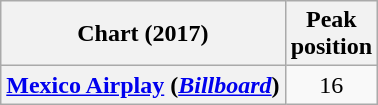<table class="wikitable plainrowheaders" style="text-align:center">
<tr>
<th>Chart (2017)</th>
<th>Peak<br>position</th>
</tr>
<tr>
<th scope="row"><a href='#'>Mexico Airplay</a> (<em><a href='#'>Billboard</a></em>)</th>
<td>16</td>
</tr>
</table>
